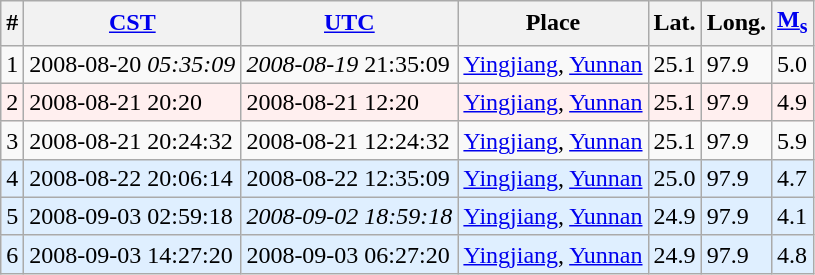<table class="wikitable">
<tr>
<th>#</th>
<th><a href='#'>CST</a></th>
<th><a href='#'>UTC</a></th>
<th>Place</th>
<th>Lat.</th>
<th>Long.</th>
<th><a href='#'>M<sub>s</sub></a></th>
</tr>
<tr>
<td>1</td>
<td>2008-08-20 <em>05:35:09</em></td>
<td><em>2008-08-19</em> 21:35:09</td>
<td><a href='#'>Yingjiang</a>, <a href='#'>Yunnan</a></td>
<td>25.1</td>
<td>97.9</td>
<td>5.0</td>
</tr>
<tr bgcolor=#ffefef>
<td>2</td>
<td>2008-08-21 20:20</td>
<td>2008-08-21 12:20</td>
<td><a href='#'>Yingjiang</a>, <a href='#'>Yunnan</a></td>
<td>25.1</td>
<td>97.9</td>
<td>4.9</td>
</tr>
<tr>
<td>3</td>
<td>2008-08-21 20:24:32</td>
<td>2008-08-21 12:24:32</td>
<td><a href='#'>Yingjiang</a>, <a href='#'>Yunnan</a></td>
<td>25.1</td>
<td>97.9</td>
<td>5.9</td>
</tr>
<tr bgcolor=#dfefff>
<td>4</td>
<td>2008-08-22 20:06:14</td>
<td>2008-08-22 12:35:09</td>
<td><a href='#'>Yingjiang</a>, <a href='#'>Yunnan</a></td>
<td>25.0</td>
<td>97.9</td>
<td>4.7</td>
</tr>
<tr bgcolor=#dfefff>
<td>5</td>
<td>2008-09-03 02:59:18</td>
<td><em>2008-09-02 18:59:18</em></td>
<td><a href='#'>Yingjiang</a>, <a href='#'>Yunnan</a></td>
<td>24.9</td>
<td>97.9</td>
<td>4.1</td>
</tr>
<tr bgcolor=#dfefff>
<td>6</td>
<td>2008-09-03 14:27:20</td>
<td>2008-09-03 06:27:20</td>
<td><a href='#'>Yingjiang</a>, <a href='#'>Yunnan</a></td>
<td>24.9</td>
<td>97.9</td>
<td>4.8</td>
</tr>
</table>
